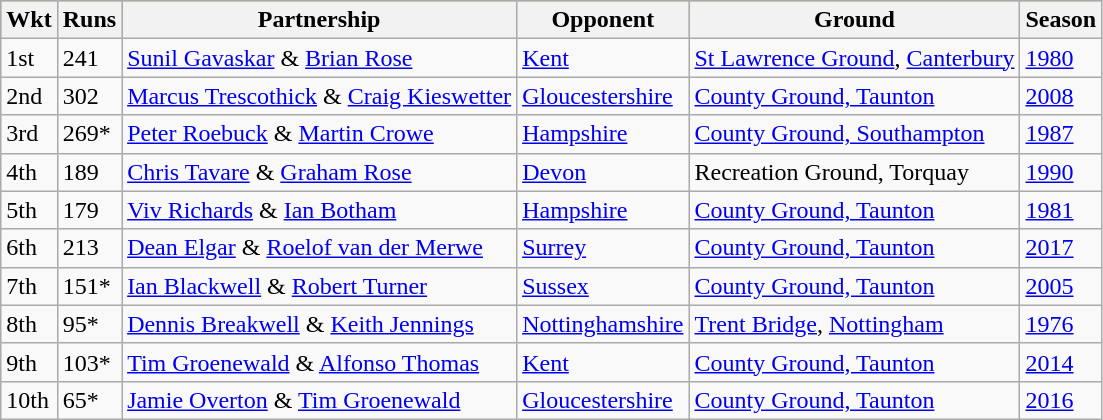<table class="wikitable">
<tr style="background:#bdb76b;">
<th>Wkt</th>
<th>Runs</th>
<th>Partnership</th>
<th>Opponent</th>
<th>Ground</th>
<th>Season</th>
</tr>
<tr>
<td>1st</td>
<td>241</td>
<td><a href='#'>Sunil Gavaskar</a> & <a href='#'>Brian Rose</a></td>
<td><a href='#'>Kent</a></td>
<td><a href='#'>St Lawrence Ground</a>, <a href='#'>Canterbury</a></td>
<td><a href='#'>1980</a></td>
</tr>
<tr>
<td>2nd</td>
<td>302</td>
<td><a href='#'>Marcus Trescothick</a> & <a href='#'>Craig Kieswetter</a></td>
<td><a href='#'>Gloucestershire</a></td>
<td><a href='#'>County Ground, Taunton</a></td>
<td><a href='#'>2008</a></td>
</tr>
<tr>
<td>3rd</td>
<td>269*</td>
<td><a href='#'>Peter Roebuck</a> & <a href='#'>Martin Crowe</a></td>
<td><a href='#'>Hampshire</a></td>
<td><a href='#'>County Ground, Southampton</a></td>
<td><a href='#'>1987</a></td>
</tr>
<tr>
<td>4th</td>
<td>189</td>
<td><a href='#'>Chris Tavare</a> & <a href='#'>Graham Rose</a></td>
<td><a href='#'>Devon</a></td>
<td>Recreation Ground, Torquay</td>
<td><a href='#'>1990</a></td>
</tr>
<tr>
<td>5th</td>
<td>179</td>
<td><a href='#'>Viv Richards</a> & <a href='#'>Ian Botham</a></td>
<td><a href='#'>Hampshire</a></td>
<td><a href='#'>County Ground, Taunton</a></td>
<td><a href='#'>1981</a></td>
</tr>
<tr>
<td>6th</td>
<td>213</td>
<td><a href='#'>Dean Elgar</a> & <a href='#'>Roelof van der Merwe</a></td>
<td><a href='#'>Surrey</a></td>
<td><a href='#'>County Ground, Taunton</a></td>
<td><a href='#'>2017</a></td>
</tr>
<tr>
<td>7th</td>
<td>151*</td>
<td><a href='#'>Ian Blackwell</a> & <a href='#'>Robert Turner</a></td>
<td><a href='#'>Sussex</a></td>
<td><a href='#'>County Ground, Taunton</a></td>
<td><a href='#'>2005</a></td>
</tr>
<tr>
<td>8th</td>
<td>95*</td>
<td><a href='#'>Dennis Breakwell</a> & <a href='#'>Keith Jennings</a></td>
<td><a href='#'>Nottinghamshire</a></td>
<td><a href='#'>Trent Bridge</a>, <a href='#'>Nottingham</a></td>
<td><a href='#'>1976</a></td>
</tr>
<tr>
<td>9th</td>
<td>103*</td>
<td><a href='#'>Tim Groenewald</a> & <a href='#'>Alfonso Thomas</a></td>
<td><a href='#'>Kent</a></td>
<td><a href='#'>County Ground, Taunton</a></td>
<td><a href='#'>2014</a></td>
</tr>
<tr>
<td>10th</td>
<td>65*</td>
<td><a href='#'>Jamie Overton</a> & <a href='#'>Tim Groenewald</a></td>
<td><a href='#'>Gloucestershire</a></td>
<td><a href='#'>County Ground, Taunton</a></td>
<td><a href='#'>2016</a></td>
</tr>
</table>
